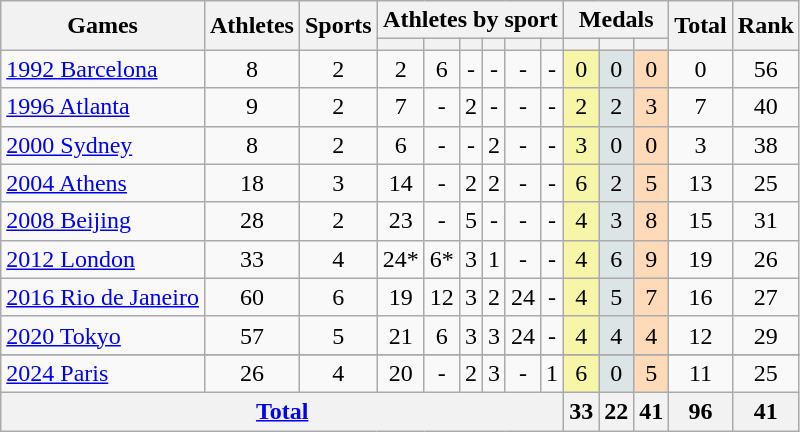<table class=wikitable>
<tr>
<th rowspan=2>Games</th>
<th rowspan=2>Athletes</th>
<th rowspan=2>Sports</th>
<th colspan=6>Athletes by sport</th>
<th colspan=3>Medals</th>
<th rowspan=2>Total</th>
<th rowspan=2>Rank</th>
</tr>
<tr>
<th></th>
<th></th>
<th></th>
<th></th>
<th></th>
<th></th>
<th></th>
<th></th>
<th></th>
</tr>
<tr align=center>
<td align=left> <a href='#'>1992 Barcelona</a></td>
<td>8</td>
<td>2</td>
<td>2</td>
<td>6</td>
<td>-</td>
<td>-</td>
<td>-</td>
<td>-</td>
<td bgcolor=#F7F6A8>0</td>
<td bgcolor=#DCE5E5>0</td>
<td bgcolor=#FFDAB9>0</td>
<td>0</td>
<td>56</td>
</tr>
<tr align=center>
<td align=left> <a href='#'>1996 Atlanta</a></td>
<td>9</td>
<td>2</td>
<td>7</td>
<td>-</td>
<td>2</td>
<td>-</td>
<td>-</td>
<td>-</td>
<td bgcolor=#F7F6A8>2</td>
<td bgcolor=#DCE5E5>2</td>
<td bgcolor=#FFDAB9>3</td>
<td>7</td>
<td>40</td>
</tr>
<tr align=center>
<td align=left> <a href='#'>2000 Sydney</a></td>
<td>8</td>
<td>2</td>
<td>6</td>
<td>-</td>
<td>-</td>
<td>2</td>
<td>-</td>
<td>-</td>
<td bgcolor=#F7F6A8>3</td>
<td bgcolor=#DCE5E5>0</td>
<td bgcolor=#FFDAB9>0</td>
<td>3</td>
<td>38</td>
</tr>
<tr align=center>
<td align=left> <a href='#'>2004 Athens</a></td>
<td>18</td>
<td>3</td>
<td>14</td>
<td>-</td>
<td>2</td>
<td>2</td>
<td>-</td>
<td>-</td>
<td bgcolor=#F7F6A8>6</td>
<td bgcolor=#DCE5E5>2</td>
<td bgcolor=#FFDAB9>5</td>
<td>13</td>
<td>25</td>
</tr>
<tr align=center>
<td align=left> <a href='#'>2008 Beijing</a></td>
<td>28</td>
<td>2</td>
<td>23</td>
<td>-</td>
<td>5</td>
<td>-</td>
<td>-</td>
<td>-</td>
<td bgcolor=#F7F6A8>4</td>
<td bgcolor=#DCE5E5>3</td>
<td bgcolor=#FFDAB9>8</td>
<td>15</td>
<td>31</td>
</tr>
<tr align=center>
<td align=left> <a href='#'>2012 London</a></td>
<td>33</td>
<td>4</td>
<td>24*</td>
<td>6*</td>
<td>3</td>
<td>1</td>
<td>-</td>
<td>-</td>
<td bgcolor=#F7F6A8>4</td>
<td bgcolor=#DCE5E5>6</td>
<td bgcolor=#FFDAB9>9</td>
<td>19</td>
<td>26</td>
</tr>
<tr align=center>
<td align=left> <a href='#'>2016 Rio de Janeiro</a></td>
<td>60</td>
<td>6</td>
<td>19</td>
<td>12</td>
<td>3</td>
<td>2</td>
<td>24</td>
<td>-</td>
<td bgcolor=#F7F6A8>4</td>
<td bgcolor=#DCE5E5>5</td>
<td bgcolor=#FFDAB9>7</td>
<td>16</td>
<td>27</td>
</tr>
<tr align=center>
<td align=left> <a href='#'>2020 Tokyo</a></td>
<td>57</td>
<td>5</td>
<td>21</td>
<td>6</td>
<td>3</td>
<td>3</td>
<td>24</td>
<td>-</td>
<td bgcolor=#F7F6A8>4</td>
<td bgcolor=#DCE5E5>4</td>
<td bgcolor=#FFDAB9>4</td>
<td>12</td>
<td>29</td>
</tr>
<tr>
</tr>
<tr align=center>
<td align=left> <a href='#'>2024 Paris</a></td>
<td>26</td>
<td>4</td>
<td>20</td>
<td>-</td>
<td>2</td>
<td>3</td>
<td>-</td>
<td>1</td>
<td bgcolor=#F7F6A8>6</td>
<td bgcolor=#DCE5E5>0</td>
<td bgcolor=#FFDAB9>5</td>
<td>11</td>
<td>25</td>
</tr>
<tr>
<th colspan=9><a href='#'>Total</a></th>
<th>33</th>
<th>22</th>
<th>41</th>
<th>96</th>
<th>41</th>
</tr>
</table>
